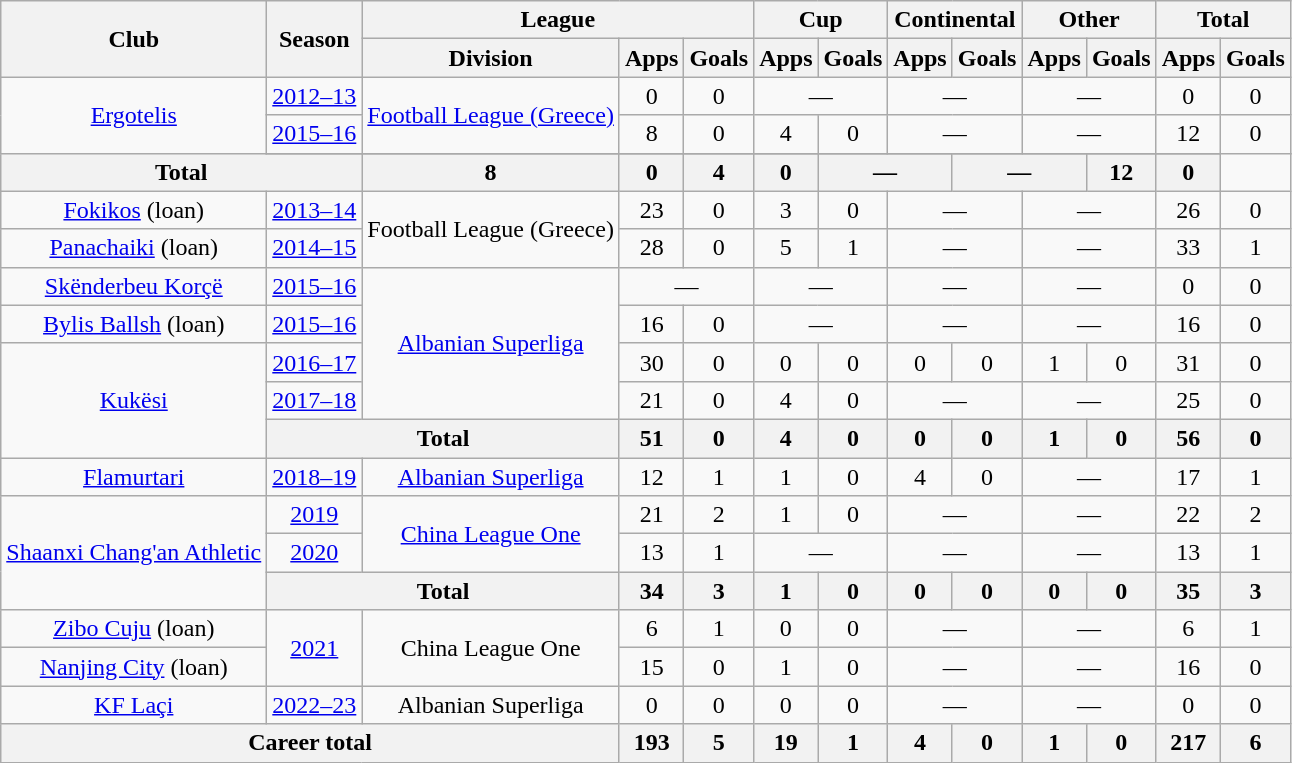<table class="wikitable" style="text-align:center">
<tr>
<th rowspan="2">Club</th>
<th rowspan="2">Season</th>
<th colspan="3">League</th>
<th colspan="2">Cup</th>
<th colspan="2">Continental</th>
<th colspan="2">Other</th>
<th colspan="2">Total</th>
</tr>
<tr>
<th>Division</th>
<th>Apps</th>
<th>Goals</th>
<th>Apps</th>
<th>Goals</th>
<th>Apps</th>
<th>Goals</th>
<th>Apps</th>
<th>Goals</th>
<th>Apps</th>
<th>Goals</th>
</tr>
<tr>
<td rowspan="3" valign="center"><a href='#'>Ergotelis</a></td>
<td><a href='#'>2012–13</a></td>
<td rowspan="2"><a href='#'>Football League (Greece)</a></td>
<td>0</td>
<td>0</td>
<td colspan="2">—</td>
<td colspan="2">—</td>
<td colspan="2">—</td>
<td>0</td>
<td>0</td>
</tr>
<tr>
<td><a href='#'>2015–16</a></td>
<td>8</td>
<td>0</td>
<td>4</td>
<td>0</td>
<td colspan="2">—</td>
<td colspan="2">—</td>
<td>12</td>
<td>0</td>
</tr>
<tr>
</tr>
<tr>
<th colspan="2" valign="center">Total</th>
<th>8</th>
<th>0</th>
<th>4</th>
<th>0</th>
<th colspan="2">—</th>
<th colspan="2">—</th>
<th>12</th>
<th>0</th>
</tr>
<tr>
<td rowspan="1" valign="center"><a href='#'>Fokikos</a> (loan)</td>
<td><a href='#'>2013–14</a></td>
<td rowspan="2">Football League (Greece)</td>
<td>23</td>
<td>0</td>
<td>3</td>
<td>0</td>
<td colspan="2">—</td>
<td colspan="2">—</td>
<td>26</td>
<td>0</td>
</tr>
<tr>
<td rowspan="1" valign="center"><a href='#'>Panachaiki</a> (loan)</td>
<td><a href='#'>2014–15</a></td>
<td>28</td>
<td>0</td>
<td>5</td>
<td>1</td>
<td colspan="2">—</td>
<td colspan="2">—</td>
<td>33</td>
<td>1</td>
</tr>
<tr>
<td rowspan="1" valign="center"><a href='#'>Skënderbeu Korçë</a></td>
<td><a href='#'>2015–16</a></td>
<td rowspan="4"><a href='#'>Albanian Superliga</a></td>
<td colspan="2">—</td>
<td colspan="2">—</td>
<td colspan="2">—</td>
<td colspan="2">—</td>
<td>0</td>
<td>0</td>
</tr>
<tr>
<td rowspan="1" valign="center"><a href='#'>Bylis Ballsh</a> (loan)</td>
<td><a href='#'>2015–16</a></td>
<td>16</td>
<td>0</td>
<td colspan="2">—</td>
<td colspan="2">—</td>
<td colspan="2">—</td>
<td>16</td>
<td>0</td>
</tr>
<tr>
<td rowspan="3" valign="center"><a href='#'>Kukësi</a></td>
<td><a href='#'>2016–17</a></td>
<td>30</td>
<td>0</td>
<td>0</td>
<td>0</td>
<td>0</td>
<td>0</td>
<td>1</td>
<td>0</td>
<td>31</td>
<td>0</td>
</tr>
<tr>
<td><a href='#'>2017–18</a></td>
<td>21</td>
<td>0</td>
<td>4</td>
<td>0</td>
<td colspan="2">—</td>
<td colspan="2">—</td>
<td>25</td>
<td>0</td>
</tr>
<tr>
<th colspan="2" valign="center">Total</th>
<th>51</th>
<th>0</th>
<th>4</th>
<th>0</th>
<th>0</th>
<th>0</th>
<th>1</th>
<th>0</th>
<th>56</th>
<th>0</th>
</tr>
<tr>
<td><a href='#'>Flamurtari</a></td>
<td><a href='#'>2018–19</a></td>
<td><a href='#'>Albanian Superliga</a></td>
<td>12</td>
<td>1</td>
<td>1</td>
<td>0</td>
<td>4</td>
<td>0</td>
<td colspan="2">—</td>
<td>17</td>
<td>1</td>
</tr>
<tr>
<td rowspan=3><a href='#'>Shaanxi Chang'an Athletic</a></td>
<td><a href='#'>2019</a></td>
<td rowspan=2><a href='#'>China League One</a></td>
<td>21</td>
<td>2</td>
<td>1</td>
<td>0</td>
<td colspan="2">—</td>
<td colspan="2">—</td>
<td>22</td>
<td>2</td>
</tr>
<tr>
<td><a href='#'>2020</a></td>
<td>13</td>
<td>1</td>
<td colspan="2">—</td>
<td colspan="2">—</td>
<td colspan="2">—</td>
<td>13</td>
<td>1</td>
</tr>
<tr>
<th colspan="2" valign="center">Total</th>
<th>34</th>
<th>3</th>
<th>1</th>
<th>0</th>
<th>0</th>
<th>0</th>
<th>0</th>
<th>0</th>
<th>35</th>
<th>3</th>
</tr>
<tr>
<td><a href='#'>Zibo Cuju</a> (loan)</td>
<td rowspan=2><a href='#'>2021</a></td>
<td rowspan=2>China League One</td>
<td>6</td>
<td>1</td>
<td>0</td>
<td>0</td>
<td colspan="2">—</td>
<td colspan="2">—</td>
<td>6</td>
<td>1</td>
</tr>
<tr>
<td><a href='#'>Nanjing City</a> (loan)</td>
<td>15</td>
<td>0</td>
<td>1</td>
<td>0</td>
<td colspan="2">—</td>
<td colspan="2">—</td>
<td>16</td>
<td>0</td>
</tr>
<tr>
<td><a href='#'>KF Laçi</a></td>
<td><a href='#'>2022–23</a></td>
<td>Albanian Superliga</td>
<td>0</td>
<td>0</td>
<td>0</td>
<td>0</td>
<td colspan="2">—</td>
<td colspan="2">—</td>
<td>0</td>
<td>0</td>
</tr>
<tr>
<th colspan="3">Career total</th>
<th>193</th>
<th>5</th>
<th>19</th>
<th>1</th>
<th>4</th>
<th>0</th>
<th>1</th>
<th>0</th>
<th>217</th>
<th>6</th>
</tr>
</table>
